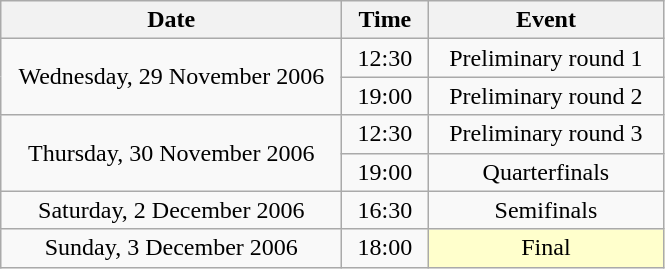<table class = "wikitable" style="text-align:center;">
<tr>
<th width=220>Date</th>
<th width=50>Time</th>
<th width=150>Event</th>
</tr>
<tr>
<td rowspan=2>Wednesday, 29 November 2006</td>
<td>12:30</td>
<td>Preliminary round 1</td>
</tr>
<tr>
<td>19:00</td>
<td>Preliminary round 2</td>
</tr>
<tr>
<td rowspan=2>Thursday, 30 November 2006</td>
<td>12:30</td>
<td>Preliminary round 3</td>
</tr>
<tr>
<td>19:00</td>
<td>Quarterfinals</td>
</tr>
<tr>
<td>Saturday, 2 December 2006</td>
<td>16:30</td>
<td>Semifinals</td>
</tr>
<tr>
<td>Sunday, 3 December 2006</td>
<td>18:00</td>
<td bgcolor=ffffcc>Final</td>
</tr>
</table>
